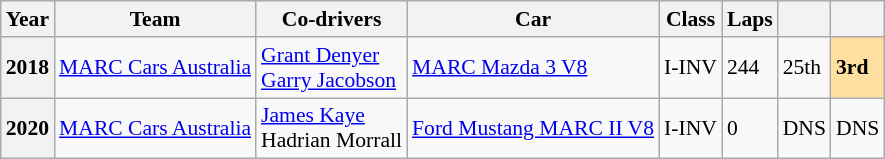<table class="wikitable" style="font-size: 90%;">
<tr>
<th>Year</th>
<th>Team</th>
<th>Co-drivers</th>
<th>Car</th>
<th>Class</th>
<th>Laps</th>
<th></th>
<th></th>
</tr>
<tr>
<th>2018</th>
<td> <a href='#'>MARC Cars Australia</a></td>
<td> <a href='#'>Grant Denyer</a><br> <a href='#'>Garry Jacobson</a></td>
<td><a href='#'>MARC Mazda 3 V8</a></td>
<td>I-INV</td>
<td>244</td>
<td>25th</td>
<td style="background:#ffdf9f;"><strong>3rd</strong></td>
</tr>
<tr>
<th>2020</th>
<td> <a href='#'>MARC Cars Australia</a></td>
<td> <a href='#'>James Kaye</a><br> Hadrian Morrall</td>
<td><a href='#'>Ford Mustang MARC II V8</a></td>
<td>I-INV</td>
<td>0</td>
<td>DNS</td>
<td>DNS</td>
</tr>
</table>
